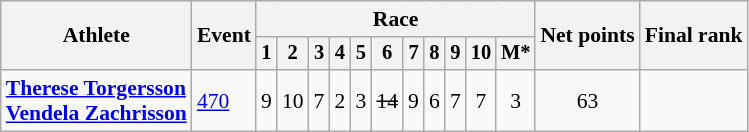<table class="wikitable" style="font-size:90%">
<tr>
<th rowspan=2>Athlete</th>
<th rowspan=2>Event</th>
<th colspan=11>Race</th>
<th rowspan=2>Net points</th>
<th rowspan=2>Final rank</th>
</tr>
<tr style="font-size:95%">
<th>1</th>
<th>2</th>
<th>3</th>
<th>4</th>
<th>5</th>
<th>6</th>
<th>7</th>
<th>8</th>
<th>9</th>
<th>10</th>
<th>M*</th>
</tr>
<tr align=center>
<td align=left><strong><a href='#'>Therese Torgersson</a><br><a href='#'>Vendela Zachrisson</a></strong></td>
<td align=left><a href='#'>470</a></td>
<td>9</td>
<td>10</td>
<td>7</td>
<td>2</td>
<td>3</td>
<td><s>14</s></td>
<td>9</td>
<td>6</td>
<td>7</td>
<td>7</td>
<td>3</td>
<td>63</td>
<td></td>
</tr>
</table>
